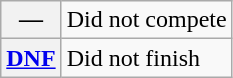<table class="wikitable">
<tr>
<th scope="row">—</th>
<td>Did not compete</td>
</tr>
<tr>
<th scope="row"><a href='#'>DNF</a></th>
<td>Did not finish</td>
</tr>
</table>
